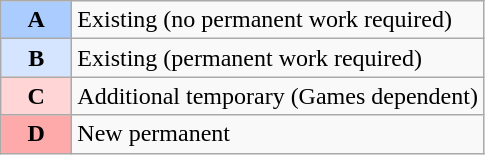<table class="wikitable">
<tr>
<th scope="col" style="text-align:center; width:40px; background-color:#aaccff;">A</th>
<td>Existing (no permanent work required)</td>
</tr>
<tr>
<th scope="col" style="text-align:center; width:40px; background-color:#d5e5ff;">B</th>
<td>Existing (permanent work required)</td>
</tr>
<tr>
<th scope="col" style="text-align:center; width:40px; background-color:#ffd5d5;">C</th>
<td>Additional temporary (Games dependent)</td>
</tr>
<tr>
<th scope="col" style="text-align:center; width:40px; background-color:#ffaaaa;">D</th>
<td>New permanent</td>
</tr>
</table>
